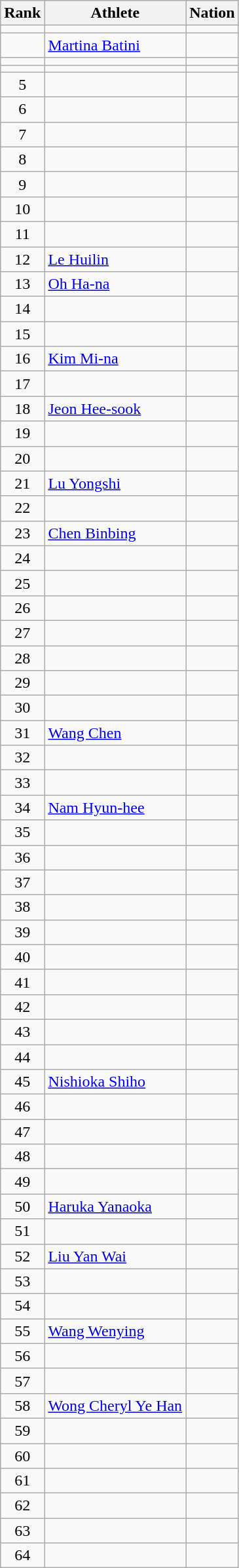<table class="wikitable sortable" style="text-align:left">
<tr>
<th>Rank</th>
<th>Athlete</th>
<th>Nation</th>
</tr>
<tr>
<td align="center"></td>
<td></td>
<td></td>
</tr>
<tr>
<td align="center"></td>
<td><a href='#'>Martina Batini</a></td>
<td></td>
</tr>
<tr>
<td align="center"></td>
<td></td>
<td></td>
</tr>
<tr>
<td align="center"></td>
<td></td>
<td></td>
</tr>
<tr>
<td align="center">5</td>
<td></td>
<td></td>
</tr>
<tr>
<td align="center">6</td>
<td></td>
<td></td>
</tr>
<tr>
<td align="center">7</td>
<td></td>
<td></td>
</tr>
<tr>
<td align="center">8</td>
<td></td>
<td></td>
</tr>
<tr>
<td align="center">9</td>
<td></td>
<td></td>
</tr>
<tr>
<td align="center">10</td>
<td></td>
<td></td>
</tr>
<tr>
<td align="center">11</td>
<td></td>
<td></td>
</tr>
<tr>
<td align="center">12</td>
<td><a href='#'>Le Huilin</a></td>
<td></td>
</tr>
<tr>
<td align="center">13</td>
<td><a href='#'>Oh Ha-na</a></td>
<td></td>
</tr>
<tr>
<td align="center">14</td>
<td></td>
<td></td>
</tr>
<tr>
<td align="center">15</td>
<td></td>
<td></td>
</tr>
<tr>
<td align="center">16</td>
<td><a href='#'>Kim Mi-na</a></td>
<td></td>
</tr>
<tr>
<td align="center">17</td>
<td></td>
<td></td>
</tr>
<tr>
<td align="center">18</td>
<td><a href='#'>Jeon Hee-sook</a></td>
<td></td>
</tr>
<tr>
<td align="center">19</td>
<td></td>
<td></td>
</tr>
<tr>
<td align="center">20</td>
<td></td>
<td></td>
</tr>
<tr>
<td align="center">21</td>
<td><a href='#'>Lu Yongshi</a></td>
<td></td>
</tr>
<tr>
<td align="center">22</td>
<td></td>
<td></td>
</tr>
<tr>
<td align="center">23</td>
<td><a href='#'>Chen Binbing</a></td>
<td></td>
</tr>
<tr>
<td align="center">24</td>
<td></td>
<td></td>
</tr>
<tr>
<td align="center">25</td>
<td></td>
<td></td>
</tr>
<tr>
<td align="center">26</td>
<td></td>
<td></td>
</tr>
<tr>
<td align="center">27</td>
<td></td>
<td></td>
</tr>
<tr>
<td align="center">28</td>
<td></td>
<td></td>
</tr>
<tr>
<td align="center">29</td>
<td></td>
<td></td>
</tr>
<tr>
<td align="center">30</td>
<td></td>
<td></td>
</tr>
<tr>
<td align="center">31</td>
<td><a href='#'>Wang Chen</a></td>
<td></td>
</tr>
<tr>
<td align="center">32</td>
<td></td>
<td></td>
</tr>
<tr>
<td align="center">33</td>
<td></td>
<td></td>
</tr>
<tr>
<td align="center">34</td>
<td><a href='#'>Nam Hyun-hee</a></td>
<td></td>
</tr>
<tr>
<td align="center">35</td>
<td></td>
<td></td>
</tr>
<tr>
<td align="center">36</td>
<td></td>
<td></td>
</tr>
<tr>
<td align="center">37</td>
<td></td>
<td></td>
</tr>
<tr>
<td align="center">38</td>
<td></td>
<td></td>
</tr>
<tr>
<td align="center">39</td>
<td></td>
<td></td>
</tr>
<tr>
<td align="center">40</td>
<td></td>
<td></td>
</tr>
<tr>
<td align="center">41</td>
<td></td>
<td></td>
</tr>
<tr>
<td align="center">42</td>
<td></td>
<td></td>
</tr>
<tr>
<td align="center">43</td>
<td></td>
<td></td>
</tr>
<tr>
<td align="center">44</td>
<td></td>
<td></td>
</tr>
<tr>
<td align="center">45</td>
<td><a href='#'>Nishioka Shiho</a></td>
<td></td>
</tr>
<tr>
<td align="center">46</td>
<td></td>
<td></td>
</tr>
<tr>
<td align="center">47</td>
<td></td>
<td></td>
</tr>
<tr>
<td align="center">48</td>
<td></td>
<td></td>
</tr>
<tr>
<td align="center">49</td>
<td></td>
<td></td>
</tr>
<tr>
<td align="center">50</td>
<td><a href='#'>Haruka Yanaoka</a></td>
<td></td>
</tr>
<tr>
<td align="center">51</td>
<td></td>
<td></td>
</tr>
<tr>
<td align="center">52</td>
<td><a href='#'>Liu Yan Wai</a></td>
<td></td>
</tr>
<tr>
<td align="center">53</td>
<td></td>
<td></td>
</tr>
<tr>
<td align="center">54</td>
<td></td>
<td></td>
</tr>
<tr>
<td align="center">55</td>
<td><a href='#'>Wang Wenying</a></td>
<td></td>
</tr>
<tr>
<td align="center">56</td>
<td></td>
<td></td>
</tr>
<tr>
<td align="center">57</td>
<td></td>
<td></td>
</tr>
<tr>
<td align="center">58</td>
<td><a href='#'>Wong Cheryl Ye Han</a></td>
<td></td>
</tr>
<tr>
<td align="center">59</td>
<td></td>
<td></td>
</tr>
<tr>
<td align="center">60</td>
<td></td>
<td></td>
</tr>
<tr>
<td align="center">61</td>
<td></td>
<td></td>
</tr>
<tr>
<td align="center">62</td>
<td></td>
<td></td>
</tr>
<tr>
<td align="center">63</td>
<td></td>
<td></td>
</tr>
<tr>
<td align="center">64</td>
<td></td>
<td></td>
</tr>
</table>
